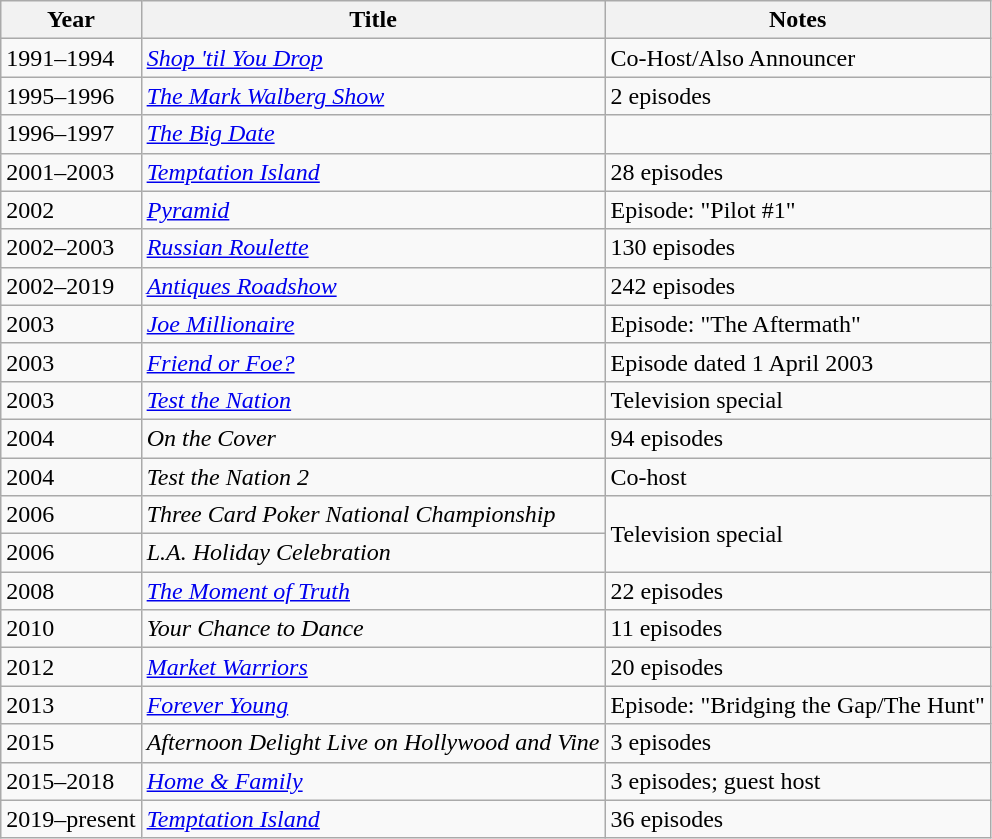<table class="wikitable sortable">
<tr>
<th>Year</th>
<th>Title</th>
<th>Notes</th>
</tr>
<tr>
<td>1991–1994</td>
<td><em><a href='#'>Shop 'til You Drop</a></em></td>
<td>Co-Host/Also Announcer</td>
</tr>
<tr>
<td>1995–1996</td>
<td><em><a href='#'>The Mark Walberg Show</a></em></td>
<td>2 episodes</td>
</tr>
<tr>
<td>1996–1997</td>
<td><em><a href='#'>The Big Date</a></em></td>
<td></td>
</tr>
<tr>
<td>2001–2003</td>
<td><a href='#'><em>Temptation Island</em></a></td>
<td>28 episodes</td>
</tr>
<tr>
<td>2002</td>
<td><a href='#'><em>Pyramid</em></a></td>
<td>Episode: "Pilot #1"</td>
</tr>
<tr>
<td>2002–2003</td>
<td><a href='#'><em>Russian Roulette</em></a></td>
<td>130 episodes</td>
</tr>
<tr>
<td>2002–2019</td>
<td><a href='#'><em>Antiques Roadshow</em></a></td>
<td>242 episodes</td>
</tr>
<tr>
<td>2003</td>
<td><em><a href='#'>Joe Millionaire</a></em></td>
<td>Episode: "The Aftermath"</td>
</tr>
<tr>
<td>2003</td>
<td><a href='#'><em>Friend or Foe?</em></a></td>
<td>Episode dated 1 April 2003</td>
</tr>
<tr>
<td>2003</td>
<td><em><a href='#'>Test the Nation</a></em></td>
<td>Television special</td>
</tr>
<tr>
<td>2004</td>
<td><em>On the Cover</em></td>
<td>94 episodes</td>
</tr>
<tr>
<td>2004</td>
<td><em>Test the Nation 2</em></td>
<td>Co-host</td>
</tr>
<tr>
<td>2006</td>
<td><em>Three Card Poker National Championship</em></td>
<td rowspan="2">Television special</td>
</tr>
<tr>
<td>2006</td>
<td><em>L.A. Holiday Celebration</em></td>
</tr>
<tr>
<td>2008</td>
<td><a href='#'><em>The Moment of Truth</em></a></td>
<td>22 episodes</td>
</tr>
<tr>
<td>2010</td>
<td><em>Your Chance to Dance</em></td>
<td>11 episodes</td>
</tr>
<tr>
<td>2012</td>
<td><em><a href='#'>Market Warriors</a></em></td>
<td>20 episodes</td>
</tr>
<tr>
<td>2013</td>
<td><a href='#'><em>Forever Young</em></a></td>
<td>Episode: "Bridging the Gap/The Hunt"</td>
</tr>
<tr>
<td>2015</td>
<td><em>Afternoon Delight Live on Hollywood and Vine</em></td>
<td>3 episodes</td>
</tr>
<tr>
<td>2015–2018</td>
<td><em><a href='#'>Home & Family</a></em></td>
<td>3 episodes; guest host</td>
</tr>
<tr>
<td>2019–present</td>
<td><a href='#'><em>Temptation Island</em></a></td>
<td>36 episodes</td>
</tr>
</table>
